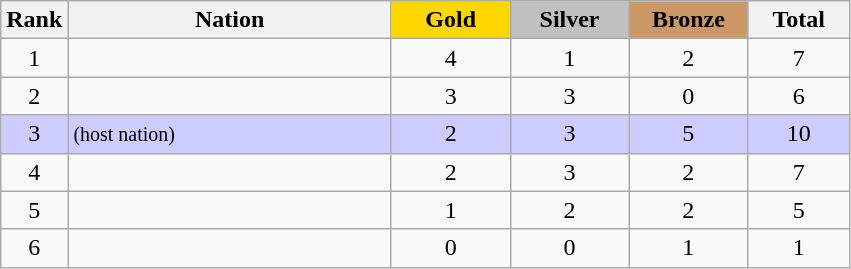<table class="wikitable sortable plainrowheaders" style="text-align:center;max-width: 15cm; width: 100%">
<tr>
<th scope="col" style="width:4%">Rank</th>
<th scope="col">Nation</th>
<th scope="col" style="background-color:gold; width:14%;">Gold</th>
<th scope="col" style="background-color:silver; width:14%;">Silver</th>
<th scope="col" style="background-color:#cc9966; width:14%;">Bronze</th>
<th scope="col" style="width:12%;">Total</th>
</tr>
<tr>
<td>1</td>
<td align=left></td>
<td>4</td>
<td>1</td>
<td>2</td>
<td>7</td>
</tr>
<tr>
<td>2</td>
<td align=left></td>
<td>3</td>
<td>3</td>
<td>0</td>
<td>6</td>
</tr>
<tr style="background:#ccccff">
<td>3</td>
<td align=left> <small>(host nation)</small></td>
<td>2</td>
<td>3</td>
<td>5</td>
<td>10</td>
</tr>
<tr>
<td>4</td>
<td align=left></td>
<td>2</td>
<td>3</td>
<td>2</td>
<td>7</td>
</tr>
<tr>
<td>5</td>
<td align=left></td>
<td>1</td>
<td>2</td>
<td>2</td>
<td>5</td>
</tr>
<tr>
<td>6</td>
<td align=left></td>
<td>0</td>
<td>0</td>
<td>1</td>
<td>1</td>
</tr>
</table>
